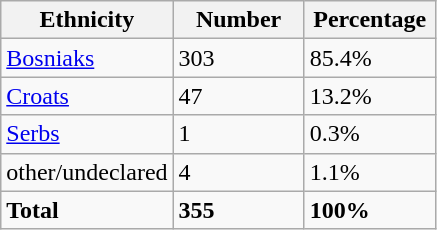<table class="wikitable">
<tr>
<th width="100px">Ethnicity</th>
<th width="80px">Number</th>
<th width="80px">Percentage</th>
</tr>
<tr>
<td><a href='#'>Bosniaks</a></td>
<td>303</td>
<td>85.4%</td>
</tr>
<tr>
<td><a href='#'>Croats</a></td>
<td>47</td>
<td>13.2%</td>
</tr>
<tr>
<td><a href='#'>Serbs</a></td>
<td>1</td>
<td>0.3%</td>
</tr>
<tr>
<td>other/undeclared</td>
<td>4</td>
<td>1.1%</td>
</tr>
<tr>
<td><strong>Total</strong></td>
<td><strong>355</strong></td>
<td><strong>100%</strong></td>
</tr>
</table>
